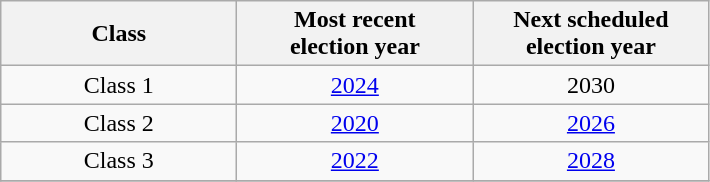<table class="wikitable" style="text-align: center">
<tr>
<th width="150">Class</th>
<th width="150">Most recent<br>election year</th>
<th width="150">Next scheduled<br>election year</th>
</tr>
<tr>
<td>Class 1</td>
<td><a href='#'>2024</a></td>
<td>2030</td>
</tr>
<tr>
<td>Class 2</td>
<td><a href='#'>2020</a></td>
<td><a href='#'>2026</a></td>
</tr>
<tr>
<td>Class 3</td>
<td><a href='#'>2022</a></td>
<td><a href='#'>2028</a></td>
</tr>
<tr>
</tr>
</table>
